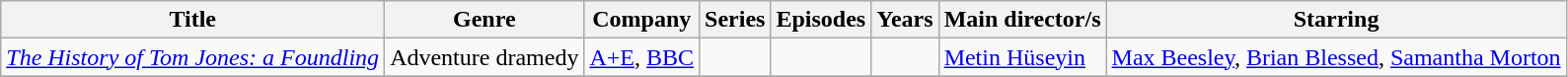<table class="wikitable unsortable">
<tr>
<th>Title</th>
<th>Genre</th>
<th>Company</th>
<th>Series</th>
<th>Episodes</th>
<th>Years</th>
<th>Main director/s</th>
<th>Starring</th>
</tr>
<tr>
<td><em><a href='#'>The History of Tom Jones: a Foundling</a></em></td>
<td>Adventure dramedy</td>
<td><a href='#'>A+E</a>, <a href='#'>BBC</a></td>
<td></td>
<td></td>
<td></td>
<td><a href='#'>Metin Hüseyin</a></td>
<td><a href='#'>Max Beesley</a>, <a href='#'>Brian Blessed</a>, <a href='#'>Samantha Morton</a></td>
</tr>
<tr>
</tr>
</table>
